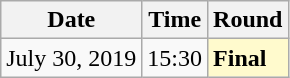<table class="wikitable">
<tr>
<th>Date</th>
<th>Time</th>
<th>Round</th>
</tr>
<tr>
<td>July 30, 2019</td>
<td>15:30</td>
<td style=background:lemonchiffon><strong>Final</strong></td>
</tr>
</table>
